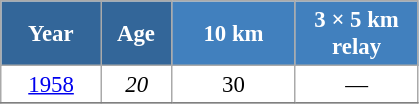<table class="wikitable" style="font-size:95%; text-align:center; border:grey solid 1px; border-collapse:collapse; background:#ffffff;">
<tr>
<th style="background-color:#369; color:white; width:60px;"> Year </th>
<th style="background-color:#369; color:white; width:40px;"> Age </th>
<th style="background-color:#4180be; color:white; width:75px;"> 10 km </th>
<th style="background-color:#4180be; color:white; width:75px;"> 3 × 5 km <br> relay </th>
</tr>
<tr>
<td><a href='#'>1958</a></td>
<td><em>20</em></td>
<td>30</td>
<td>—</td>
</tr>
<tr>
</tr>
</table>
